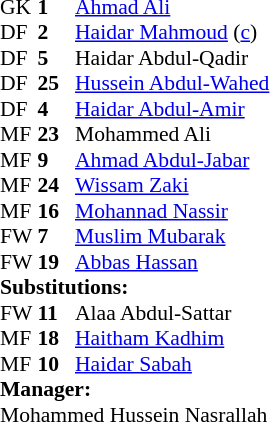<table style="font-size: 90%" cellspacing="0" cellpadding="0">
<tr>
<td colspan="4"></td>
</tr>
<tr>
<th width="25"></th>
<th width="25"></th>
</tr>
<tr>
<td>GK</td>
<td><strong>1</strong></td>
<td> <a href='#'>Ahmad Ali</a></td>
</tr>
<tr>
<td>DF</td>
<td><strong>2</strong></td>
<td> <a href='#'>Haidar Mahmoud</a> (<a href='#'>c</a>)</td>
</tr>
<tr>
<td>DF</td>
<td><strong>5</strong></td>
<td> Haidar Abdul-Qadir</td>
<td></td>
<td></td>
</tr>
<tr>
<td>DF</td>
<td><strong>25</strong></td>
<td> <a href='#'>Hussein Abdul-Wahed</a></td>
</tr>
<tr>
<td>DF</td>
<td><strong>4</strong></td>
<td> <a href='#'>Haidar Abdul-Amir</a></td>
</tr>
<tr>
<td>MF</td>
<td><strong>23</strong></td>
<td> Mohammed Ali</td>
</tr>
<tr>
<td>MF</td>
<td><strong>9</strong></td>
<td> <a href='#'>Ahmad Abdul-Jabar</a></td>
<td></td>
</tr>
<tr>
<td>MF</td>
<td><strong>24</strong></td>
<td> <a href='#'>Wissam Zaki</a></td>
<td></td>
<td></td>
</tr>
<tr>
<td>MF</td>
<td><strong>16</strong></td>
<td> <a href='#'>Mohannad Nassir</a></td>
</tr>
<tr>
<td>FW</td>
<td><strong>7</strong></td>
<td> <a href='#'>Muslim Mubarak</a></td>
</tr>
<tr>
<td>FW</td>
<td><strong>19</strong></td>
<td> <a href='#'>Abbas Hassan</a></td>
<td></td>
<td></td>
</tr>
<tr>
<td colspan=4><strong>Substitutions:</strong></td>
</tr>
<tr>
<td>FW</td>
<td><strong>11</strong></td>
<td> Alaa Abdul-Sattar</td>
<td></td>
<td></td>
</tr>
<tr>
<td>MF</td>
<td><strong>18</strong></td>
<td> <a href='#'>Haitham Kadhim</a></td>
<td></td>
<td></td>
</tr>
<tr>
<td>MF</td>
<td><strong>10</strong></td>
<td> <a href='#'>Haidar Sabah</a></td>
<td></td>
<td></td>
</tr>
<tr>
<td colspan=4><strong>Manager:</strong></td>
</tr>
<tr>
<td colspan="4"> Mohammed Hussein Nasrallah</td>
</tr>
</table>
